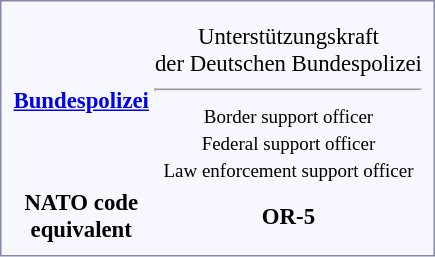<table style="border:1px solid #8888aa; background-color:#f7f8ff; padding:5px; font-size:95%; margin: 0px 12px 12px 0px;">
<tr style="text-align:center" bgcolor="#efefef";>
</tr>
<tr style="text-align:center;">
<td rowspan=2> <strong><a href='#'>Bundespolizei</a></strong></td>
<td></td>
</tr>
<tr style="text-align:center;">
<td>Unterstützungskraft <br>der Deutschen Bundespolizei<br><hr><small>Border support officer<br>Federal support officer<br>Law enforcement support officer</small></td>
</tr>
<tr style="text-align:center;">
<td rowspan=2><strong>NATO code<br> equivalent</strong></td>
<td><strong>OR-5</strong></td>
</tr>
</table>
